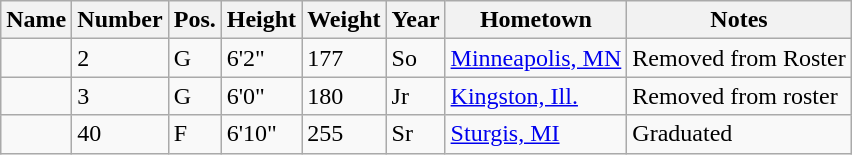<table class="wikitable sortable" border="1">
<tr>
<th>Name</th>
<th>Number</th>
<th>Pos.</th>
<th>Height</th>
<th>Weight</th>
<th>Year</th>
<th>Hometown</th>
<th class="unsortable">Notes</th>
</tr>
<tr>
<td></td>
<td>2</td>
<td>G</td>
<td>6'2"</td>
<td>177</td>
<td>So</td>
<td><a href='#'>Minneapolis, MN</a></td>
<td>Removed from Roster</td>
</tr>
<tr>
<td></td>
<td>3</td>
<td>G</td>
<td>6'0"</td>
<td>180</td>
<td>Jr</td>
<td><a href='#'>Kingston, Ill.</a></td>
<td>Removed from roster</td>
</tr>
<tr>
<td></td>
<td>40</td>
<td>F</td>
<td>6'10"</td>
<td>255</td>
<td>Sr</td>
<td><a href='#'>Sturgis, MI</a></td>
<td>Graduated</td>
</tr>
</table>
